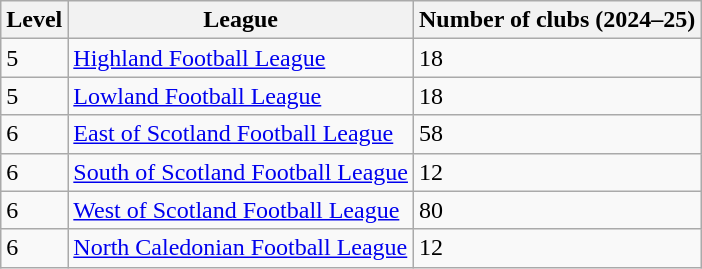<table class="wikitable">
<tr>
<th>Level</th>
<th>League</th>
<th>Number of clubs (2024–25)</th>
</tr>
<tr>
<td>5</td>
<td><a href='#'>Highland Football League</a></td>
<td>18</td>
</tr>
<tr>
<td>5</td>
<td><a href='#'>Lowland Football League</a></td>
<td>18</td>
</tr>
<tr>
<td>6</td>
<td><a href='#'>East of Scotland Football League</a></td>
<td>58</td>
</tr>
<tr>
<td>6</td>
<td><a href='#'>South of Scotland Football League</a></td>
<td>12</td>
</tr>
<tr>
<td>6</td>
<td><a href='#'>West of Scotland Football League</a></td>
<td>80</td>
</tr>
<tr>
<td>6</td>
<td><a href='#'>North Caledonian Football League</a></td>
<td>12</td>
</tr>
</table>
